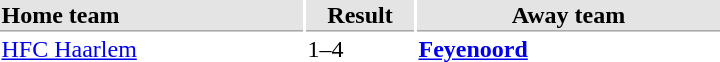<table>
<tr bgcolor="#E4E4E4">
<th style="border-bottom:1px solid #AAAAAA" width="200" align="left">Home team</th>
<th style="border-bottom:1px solid #AAAAAA" width="70" align="center">Result</th>
<th style="border-bottom:1px solid #AAAAAA" width="200">Away team</th>
</tr>
<tr>
<td><a href='#'>HFC Haarlem</a></td>
<td>1–4</td>
<td><strong><a href='#'>Feyenoord</a></strong></td>
</tr>
</table>
